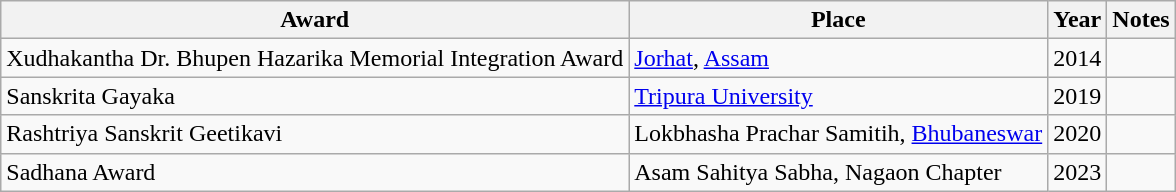<table class="wikitable">
<tr>
<th>Award</th>
<th>Place</th>
<th>Year</th>
<th>Notes</th>
</tr>
<tr>
<td>Xudhakantha Dr. Bhupen Hazarika Memorial Integration Award</td>
<td><a href='#'>Jorhat</a>, <a href='#'>Assam</a></td>
<td>2014</td>
<td></td>
</tr>
<tr>
<td>Sanskrita Gayaka</td>
<td><a href='#'>Tripura University</a></td>
<td>2019</td>
<td></td>
</tr>
<tr>
<td>Rashtriya Sanskrit Geetikavi</td>
<td>Lokbhasha Prachar Samitih, <a href='#'>Bhubaneswar</a></td>
<td>2020</td>
<td></td>
</tr>
<tr>
<td>Sadhana Award</td>
<td>Asam Sahitya Sabha, Nagaon Chapter</td>
<td>2023</td>
<td></td>
</tr>
</table>
